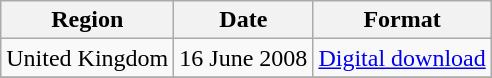<table class=wikitable>
<tr>
<th>Region</th>
<th>Date</th>
<th>Format</th>
</tr>
<tr>
<td>United Kingdom</td>
<td>16 June 2008</td>
<td><a href='#'>Digital download</a></td>
</tr>
<tr>
</tr>
</table>
